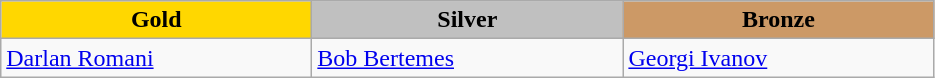<table class="wikitable" style="text-align:left">
<tr align="center">
<td width=200 bgcolor=gold><strong>Gold</strong></td>
<td width=200 bgcolor=silver><strong>Silver</strong></td>
<td width=200 bgcolor=CC9966><strong>Bronze</strong></td>
</tr>
<tr>
<td><a href='#'>Darlan Romani</a><br><em></em></td>
<td><a href='#'>Bob Bertemes</a><br><em></em></td>
<td><a href='#'>Georgi Ivanov</a><br><em></em></td>
</tr>
</table>
